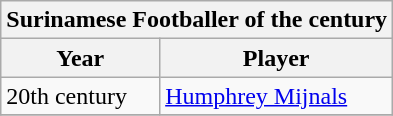<table class="wikitable">
<tr>
<th colspan="3">Surinamese Footballer of the century</th>
</tr>
<tr>
<th>Year</th>
<th>Player</th>
</tr>
<tr>
<td>20th century</td>
<td><a href='#'>Humphrey Mijnals</a></td>
</tr>
<tr>
</tr>
</table>
